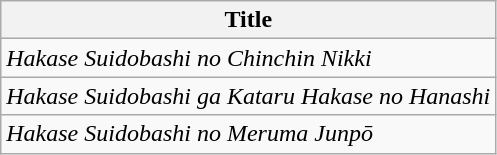<table class="wikitable">
<tr>
<th>Title</th>
</tr>
<tr>
<td><em>Hakase Suidobashi no Chinchin Nikki</em></td>
</tr>
<tr>
<td><em>Hakase Suidobashi ga Kataru Hakase no Hanashi</em></td>
</tr>
<tr>
<td><em>Hakase Suidobashi no Meruma Junpō</em></td>
</tr>
</table>
